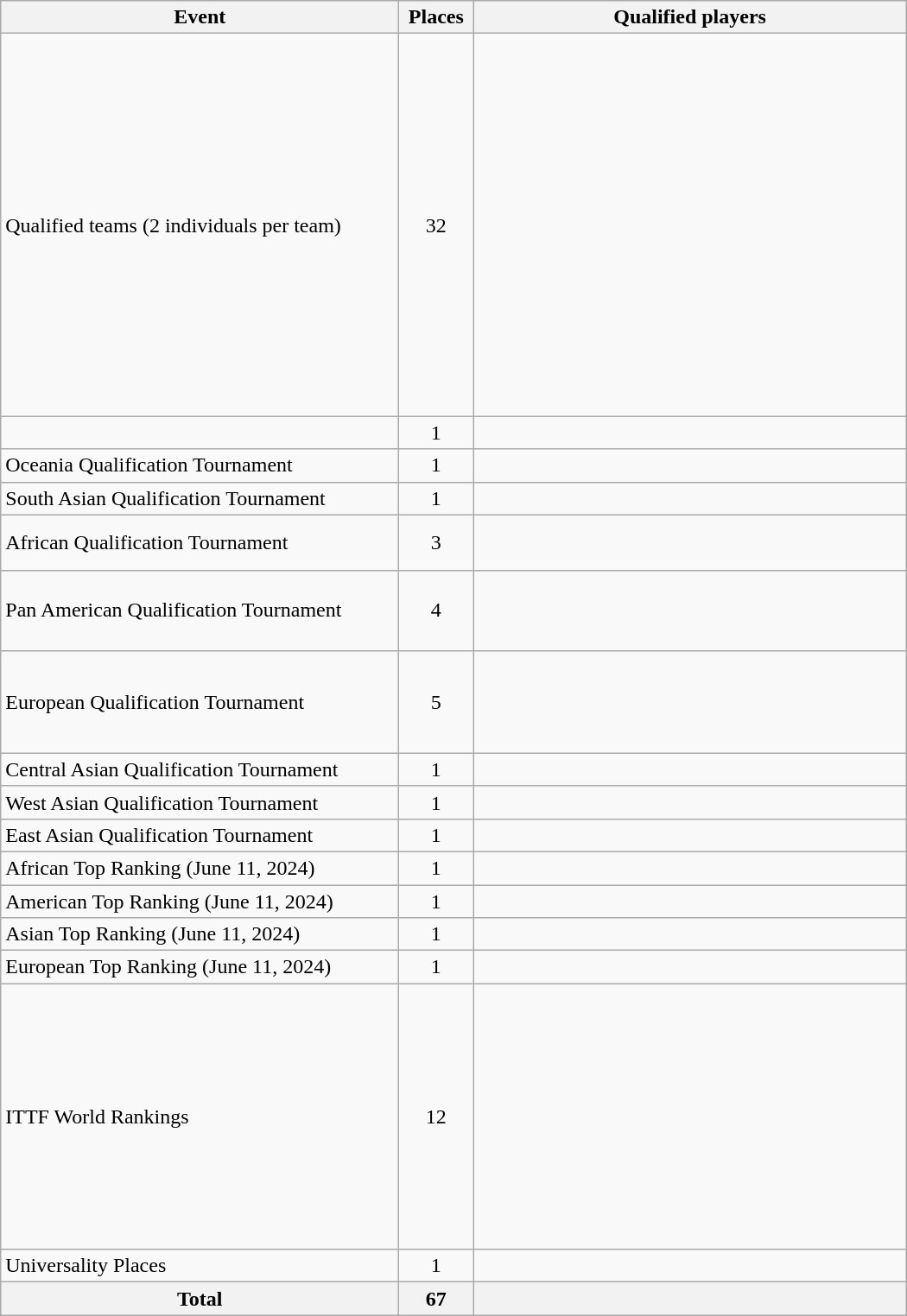<table class="wikitable" style="text-align:left; font-size:100%" width=700>
<tr>
<th width=300>Event</th>
<th width=50>Places</th>
<th>Qualified players</th>
</tr>
<tr>
<td>Qualified teams (2 individuals per team)</td>
<td align=center>32</td>
<td><br><br><br><br><br><br><br><br><br><br><br><br><br><br><br><br></td>
</tr>
<tr>
<td></td>
<td align=center>1</td>
<td></td>
</tr>
<tr>
<td>Oceania Qualification Tournament</td>
<td align=center>1</td>
<td></td>
</tr>
<tr>
<td>South Asian Qualification Tournament</td>
<td align=center>1</td>
<td></td>
</tr>
<tr>
<td>African Qualification Tournament</td>
<td align=center>3</td>
<td><br><br></td>
</tr>
<tr>
<td>Pan American Qualification Tournament</td>
<td align=center>4</td>
<td><br><br><br></td>
</tr>
<tr>
<td>European Qualification Tournament</td>
<td align=center>5</td>
<td><br><br><br>  <br></td>
</tr>
<tr>
<td>Central Asian Qualification Tournament</td>
<td align=center>1</td>
<td></td>
</tr>
<tr>
<td>West Asian Qualification Tournament</td>
<td align=center>1</td>
<td></td>
</tr>
<tr>
<td>East Asian Qualification Tournament</td>
<td align=center>1</td>
<td></td>
</tr>
<tr>
<td>African Top Ranking (June 11, 2024)</td>
<td align=center>1</td>
<td></td>
</tr>
<tr>
<td>American Top Ranking (June 11, 2024)</td>
<td align=center>1</td>
<td></td>
</tr>
<tr>
<td>Asian Top Ranking (June 11, 2024)</td>
<td align=center>1</td>
<td></td>
</tr>
<tr>
<td>European Top Ranking (June 11, 2024)</td>
<td align=center>1</td>
<td></td>
</tr>
<tr>
<td>ITTF World Rankings</td>
<td align=center>12</td>
<td><br><br><br><br><br><br><br><br><br><br><br></td>
</tr>
<tr>
<td>Universality Places</td>
<td align=center>1</td>
<td></td>
</tr>
<tr>
<th>Total</th>
<th>67</th>
<th></th>
</tr>
</table>
